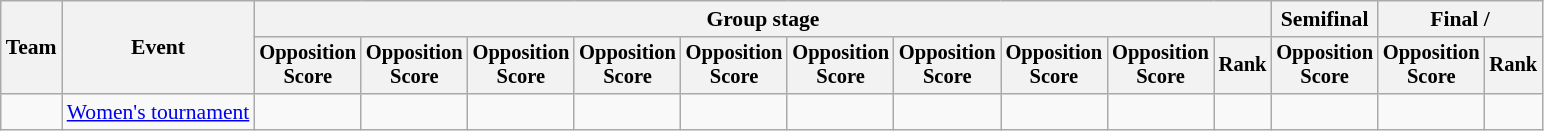<table class=wikitable style=font-size:90%;text-align:center>
<tr>
<th rowspan=2>Team</th>
<th rowspan=2>Event</th>
<th colspan=10>Group stage</th>
<th>Semifinal</th>
<th colspan=2>Final / </th>
</tr>
<tr style="font-size:95%">
<th>Opposition<br>Score</th>
<th>Opposition<br>Score</th>
<th>Opposition<br>Score</th>
<th>Opposition<br>Score</th>
<th>Opposition<br>Score</th>
<th>Opposition<br>Score</th>
<th>Opposition<br>Score</th>
<th>Opposition<br>Score</th>
<th>Opposition<br>Score</th>
<th>Rank</th>
<th>Opposition<br>Score</th>
<th>Opposition<br>Score</th>
<th>Rank</th>
</tr>
<tr>
<td align=left></td>
<td align=left><a href='#'>Women's tournament</a></td>
<td></td>
<td></td>
<td></td>
<td></td>
<td></td>
<td></td>
<td></td>
<td></td>
<td></td>
<td></td>
<td></td>
<td></td>
<td></td>
</tr>
</table>
